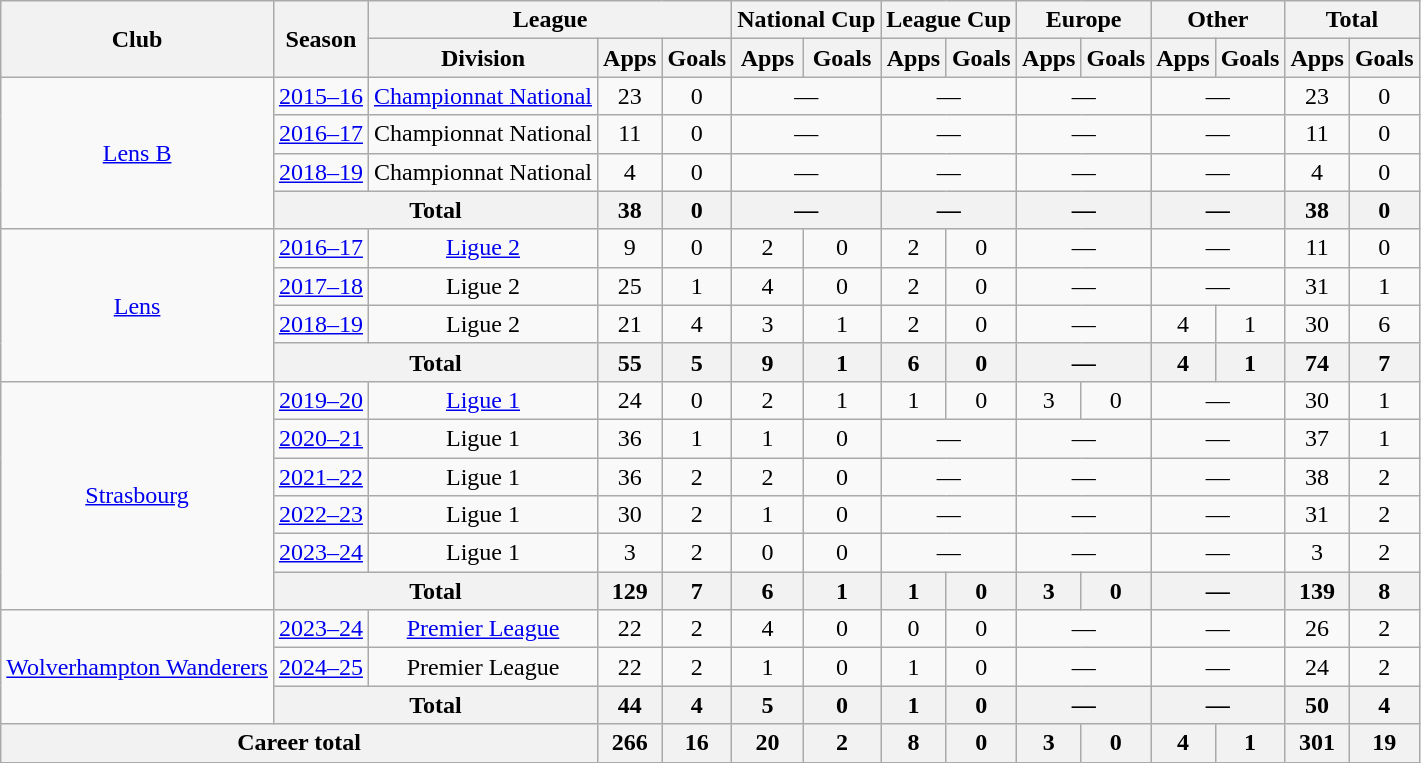<table class="wikitable" style="text-align: center">
<tr>
<th rowspan="2">Club</th>
<th rowspan="2">Season</th>
<th colspan="3">League</th>
<th colspan="2">National Cup</th>
<th colspan="2">League Cup</th>
<th colspan="2">Europe</th>
<th colspan="2">Other</th>
<th colspan="2">Total</th>
</tr>
<tr>
<th>Division</th>
<th>Apps</th>
<th>Goals</th>
<th>Apps</th>
<th>Goals</th>
<th>Apps</th>
<th>Goals</th>
<th>Apps</th>
<th>Goals</th>
<th>Apps</th>
<th>Goals</th>
<th>Apps</th>
<th>Goals</th>
</tr>
<tr>
<td rowspan="4"><a href='#'>Lens B</a></td>
<td><a href='#'>2015–16</a></td>
<td><a href='#'>Championnat National</a></td>
<td>23</td>
<td>0</td>
<td colspan="2">—</td>
<td colspan="2">—</td>
<td colspan="2">—</td>
<td colspan="2">—</td>
<td>23</td>
<td>0</td>
</tr>
<tr>
<td><a href='#'>2016–17</a></td>
<td>Championnat National</td>
<td>11</td>
<td>0</td>
<td colspan="2">—</td>
<td colspan="2">—</td>
<td colspan="2">—</td>
<td colspan="2">—</td>
<td>11</td>
<td>0</td>
</tr>
<tr>
<td><a href='#'>2018–19</a></td>
<td>Championnat National</td>
<td>4</td>
<td>0</td>
<td colspan="2">—</td>
<td colspan="2">—</td>
<td colspan="2">—</td>
<td colspan="2">—</td>
<td>4</td>
<td>0</td>
</tr>
<tr>
<th colspan="2">Total</th>
<th>38</th>
<th>0</th>
<th colspan="2">—</th>
<th colspan="2">—</th>
<th colspan="2">—</th>
<th colspan="2">—</th>
<th>38</th>
<th>0</th>
</tr>
<tr>
<td rowspan="4"><a href='#'>Lens</a></td>
<td><a href='#'>2016–17</a></td>
<td><a href='#'>Ligue 2</a></td>
<td>9</td>
<td>0</td>
<td>2</td>
<td>0</td>
<td>2</td>
<td>0</td>
<td colspan="2">—</td>
<td colspan="2">—</td>
<td>11</td>
<td>0</td>
</tr>
<tr>
<td><a href='#'>2017–18</a></td>
<td>Ligue 2</td>
<td>25</td>
<td>1</td>
<td>4</td>
<td>0</td>
<td>2</td>
<td>0</td>
<td colspan="2">—</td>
<td colspan="2">—</td>
<td>31</td>
<td>1</td>
</tr>
<tr>
<td><a href='#'>2018–19</a></td>
<td>Ligue 2</td>
<td>21</td>
<td>4</td>
<td>3</td>
<td>1</td>
<td>2</td>
<td>0</td>
<td colspan="2">—</td>
<td>4</td>
<td>1</td>
<td>30</td>
<td>6</td>
</tr>
<tr>
<th colspan="2">Total</th>
<th>55</th>
<th>5</th>
<th>9</th>
<th>1</th>
<th>6</th>
<th>0</th>
<th colspan="2">—</th>
<th>4</th>
<th>1</th>
<th>74</th>
<th>7</th>
</tr>
<tr>
<td rowspan="6"><a href='#'>Strasbourg</a></td>
<td><a href='#'>2019–20</a></td>
<td><a href='#'>Ligue 1</a></td>
<td>24</td>
<td>0</td>
<td>2</td>
<td>1</td>
<td>1</td>
<td>0</td>
<td>3</td>
<td>0</td>
<td colspan="2">—</td>
<td>30</td>
<td>1</td>
</tr>
<tr>
<td><a href='#'>2020–21</a></td>
<td>Ligue 1</td>
<td>36</td>
<td>1</td>
<td>1</td>
<td>0</td>
<td colspan="2">—</td>
<td colspan="2">—</td>
<td colspan="2">—</td>
<td>37</td>
<td>1</td>
</tr>
<tr>
<td><a href='#'>2021–22</a></td>
<td>Ligue 1</td>
<td>36</td>
<td>2</td>
<td>2</td>
<td>0</td>
<td colspan="2">—</td>
<td colspan="2">—</td>
<td colspan="2">—</td>
<td>38</td>
<td>2</td>
</tr>
<tr>
<td><a href='#'>2022–23</a></td>
<td>Ligue 1</td>
<td>30</td>
<td>2</td>
<td>1</td>
<td>0</td>
<td colspan="2">—</td>
<td colspan="2">—</td>
<td colspan="2">—</td>
<td>31</td>
<td>2</td>
</tr>
<tr>
<td><a href='#'>2023–24</a></td>
<td>Ligue 1</td>
<td>3</td>
<td>2</td>
<td>0</td>
<td>0</td>
<td colspan="2">—</td>
<td colspan="2">—</td>
<td colspan="2">—</td>
<td>3</td>
<td>2</td>
</tr>
<tr>
<th colspan="2">Total</th>
<th>129</th>
<th>7</th>
<th>6</th>
<th>1</th>
<th>1</th>
<th>0</th>
<th>3</th>
<th>0</th>
<th colspan="2">—</th>
<th>139</th>
<th>8</th>
</tr>
<tr>
<td rowspan="3"><a href='#'>Wolverhampton Wanderers</a></td>
<td><a href='#'>2023–24</a></td>
<td><a href='#'>Premier League</a></td>
<td>22</td>
<td>2</td>
<td>4</td>
<td>0</td>
<td>0</td>
<td>0</td>
<td colspan="2">—</td>
<td colspan="2">—</td>
<td>26</td>
<td>2</td>
</tr>
<tr>
<td><a href='#'>2024–25</a></td>
<td>Premier League</td>
<td>22</td>
<td>2</td>
<td>1</td>
<td>0</td>
<td>1</td>
<td>0</td>
<td colspan="2">—</td>
<td colspan="2">—</td>
<td>24</td>
<td>2</td>
</tr>
<tr>
<th colspan="2">Total</th>
<th>44</th>
<th>4</th>
<th>5</th>
<th>0</th>
<th>1</th>
<th>0</th>
<th colspan="2">—</th>
<th colspan="2">—</th>
<th>50</th>
<th>4</th>
</tr>
<tr>
<th colspan="3">Career total</th>
<th>266</th>
<th>16</th>
<th>20</th>
<th>2</th>
<th>8</th>
<th>0</th>
<th>3</th>
<th>0</th>
<th>4</th>
<th>1</th>
<th>301</th>
<th>19</th>
</tr>
</table>
